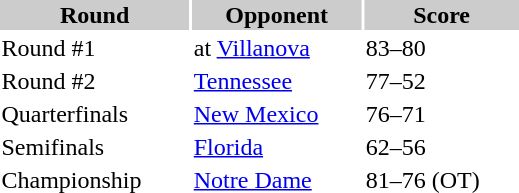<table style="border:'10' 'solid' 'gray' " width="350" align="left">
<tr>
<th bgcolor="#cccccc">Round</th>
<th bgcolor="#cccccc">Opponent</th>
<th bgcolor="#cccccc">Score</th>
</tr>
<tr>
<td>Round #1</td>
<td>at <a href='#'>Villanova</a></td>
<td>83–80</td>
</tr>
<tr>
<td>Round #2</td>
<td><a href='#'>Tennessee</a></td>
<td>77–52</td>
</tr>
<tr>
<td>Quarterfinals</td>
<td><a href='#'>New Mexico</a></td>
<td>76–71</td>
</tr>
<tr>
<td>Semifinals</td>
<td><a href='#'>Florida</a></td>
<td>62–56</td>
</tr>
<tr>
<td>Championship</td>
<td><a href='#'>Notre Dame</a></td>
<td>81–76 (OT)</td>
</tr>
</table>
